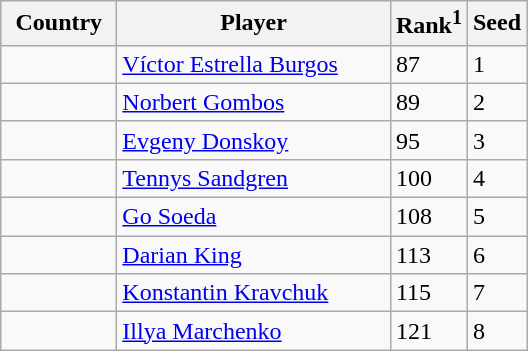<table class="sortable wikitable">
<tr>
<th width="70">Country</th>
<th width="175">Player</th>
<th>Rank<sup>1</sup></th>
<th>Seed</th>
</tr>
<tr>
<td></td>
<td><a href='#'>Víctor Estrella Burgos</a></td>
<td>87</td>
<td>1</td>
</tr>
<tr>
<td></td>
<td><a href='#'>Norbert Gombos</a></td>
<td>89</td>
<td>2</td>
</tr>
<tr>
<td></td>
<td><a href='#'>Evgeny Donskoy</a></td>
<td>95</td>
<td>3</td>
</tr>
<tr>
<td></td>
<td><a href='#'>Tennys Sandgren</a></td>
<td>100</td>
<td>4</td>
</tr>
<tr>
<td></td>
<td><a href='#'>Go Soeda</a></td>
<td>108</td>
<td>5</td>
</tr>
<tr>
<td></td>
<td><a href='#'>Darian King</a></td>
<td>113</td>
<td>6</td>
</tr>
<tr>
<td></td>
<td><a href='#'>Konstantin Kravchuk</a></td>
<td>115</td>
<td>7</td>
</tr>
<tr>
<td></td>
<td><a href='#'>Illya Marchenko</a></td>
<td>121</td>
<td>8</td>
</tr>
</table>
